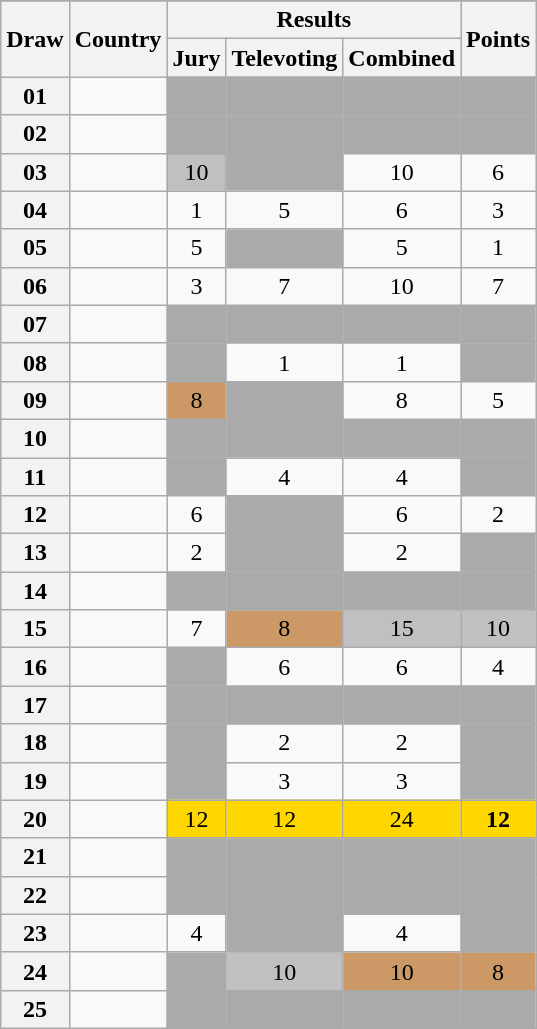<table class="sortable wikitable collapsible plainrowheaders" style="text-align:center;">
<tr>
</tr>
<tr>
<th scope="col" rowspan="2">Draw</th>
<th scope="col" rowspan="2">Country</th>
<th scope="col" colspan="3">Results</th>
<th scope="col" rowspan="2">Points</th>
</tr>
<tr>
<th scope="col">Jury</th>
<th scope="col">Televoting</th>
<th scope="col">Combined</th>
</tr>
<tr>
<th scope="row" style="text-align:center;">01</th>
<td style="text-align:left;"></td>
<td style="background:#AAAAAA;"></td>
<td style="background:#AAAAAA;"></td>
<td style="background:#AAAAAA;"></td>
<td style="background:#AAAAAA;"></td>
</tr>
<tr>
<th scope="row" style="text-align:center;">02</th>
<td style="text-align:left;"></td>
<td style="background:#AAAAAA;"></td>
<td style="background:#AAAAAA;"></td>
<td style="background:#AAAAAA;"></td>
<td style="background:#AAAAAA;"></td>
</tr>
<tr>
<th scope="row" style="text-align:center;">03</th>
<td style="text-align:left;"></td>
<td style="background:silver;">10</td>
<td style="background:#AAAAAA;"></td>
<td>10</td>
<td>6</td>
</tr>
<tr>
<th scope="row" style="text-align:center;">04</th>
<td style="text-align:left;"></td>
<td>1</td>
<td>5</td>
<td>6</td>
<td>3</td>
</tr>
<tr>
<th scope="row" style="text-align:center;">05</th>
<td style="text-align:left;"></td>
<td>5</td>
<td style="background:#AAAAAA;"></td>
<td>5</td>
<td>1</td>
</tr>
<tr>
<th scope="row" style="text-align:center;">06</th>
<td style="text-align:left;"></td>
<td>3</td>
<td>7</td>
<td>10</td>
<td>7</td>
</tr>
<tr class="sortbottom">
<th scope="row" style="text-align:center;">07</th>
<td style="text-align:left;"></td>
<td style="background:#AAAAAA;"></td>
<td style="background:#AAAAAA;"></td>
<td style="background:#AAAAAA;"></td>
<td style="background:#AAAAAA;"></td>
</tr>
<tr>
<th scope="row" style="text-align:center;">08</th>
<td style="text-align:left;"></td>
<td style="background:#AAAAAA;"></td>
<td>1</td>
<td>1</td>
<td style="background:#AAAAAA;"></td>
</tr>
<tr>
<th scope="row" style="text-align:center;">09</th>
<td style="text-align:left;"></td>
<td style="background:#CC9966;">8</td>
<td style="background:#AAAAAA;"></td>
<td>8</td>
<td>5</td>
</tr>
<tr>
<th scope="row" style="text-align:center;">10</th>
<td style="text-align:left;"></td>
<td style="background:#AAAAAA;"></td>
<td style="background:#AAAAAA;"></td>
<td style="background:#AAAAAA;"></td>
<td style="background:#AAAAAA;"></td>
</tr>
<tr>
<th scope="row" style="text-align:center;">11</th>
<td style="text-align:left;"></td>
<td style="background:#AAAAAA;"></td>
<td>4</td>
<td>4</td>
<td style="background:#AAAAAA;"></td>
</tr>
<tr>
<th scope="row" style="text-align:center;">12</th>
<td style="text-align:left;"></td>
<td>6</td>
<td style="background:#AAAAAA;"></td>
<td>6</td>
<td>2</td>
</tr>
<tr>
<th scope="row" style="text-align:center;">13</th>
<td style="text-align:left;"></td>
<td>2</td>
<td style="background:#AAAAAA;"></td>
<td>2</td>
<td style="background:#AAAAAA;"></td>
</tr>
<tr>
<th scope="row" style="text-align:center;">14</th>
<td style="text-align:left;"></td>
<td style="background:#AAAAAA;"></td>
<td style="background:#AAAAAA;"></td>
<td style="background:#AAAAAA;"></td>
<td style="background:#AAAAAA;"></td>
</tr>
<tr>
<th scope="row" style="text-align:center;">15</th>
<td style="text-align:left;"></td>
<td>7</td>
<td style="background:#CC9966;">8</td>
<td style="background:silver;">15</td>
<td style="background:silver;">10</td>
</tr>
<tr>
<th scope="row" style="text-align:center;">16</th>
<td style="text-align:left;"></td>
<td style="background:#AAAAAA;"></td>
<td>6</td>
<td>6</td>
<td>4</td>
</tr>
<tr>
<th scope="row" style="text-align:center;">17</th>
<td style="text-align:left;"></td>
<td style="background:#AAAAAA;"></td>
<td style="background:#AAAAAA;"></td>
<td style="background:#AAAAAA;"></td>
<td style="background:#AAAAAA;"></td>
</tr>
<tr>
<th scope="row" style="text-align:center;">18</th>
<td style="text-align:left;"></td>
<td style="background:#AAAAAA;"></td>
<td>2</td>
<td>2</td>
<td style="background:#AAAAAA;"></td>
</tr>
<tr>
<th scope="row" style="text-align:center;">19</th>
<td style="text-align:left;"></td>
<td style="background:#AAAAAA;"></td>
<td>3</td>
<td>3</td>
<td style="background:#AAAAAA;"></td>
</tr>
<tr>
<th scope="row" style="text-align:center;">20</th>
<td style="text-align:left;"></td>
<td style="background:gold;">12</td>
<td style="background:gold;">12</td>
<td style="background:gold;">24</td>
<td style="background:gold;"><strong>12</strong></td>
</tr>
<tr>
<th scope="row" style="text-align:center;">21</th>
<td style="text-align:left;"></td>
<td style="background:#AAAAAA;"></td>
<td style="background:#AAAAAA;"></td>
<td style="background:#AAAAAA;"></td>
<td style="background:#AAAAAA;"></td>
</tr>
<tr>
<th scope="row" style="text-align:center;">22</th>
<td style="text-align:left;"></td>
<td style="background:#AAAAAA;"></td>
<td style="background:#AAAAAA;"></td>
<td style="background:#AAAAAA;"></td>
<td style="background:#AAAAAA;"></td>
</tr>
<tr>
<th scope="row" style="text-align:center;">23</th>
<td style="text-align:left;"></td>
<td>4</td>
<td style="background:#AAAAAA;"></td>
<td>4</td>
<td style="background:#AAAAAA;"></td>
</tr>
<tr>
<th scope="row" style="text-align:center;">24</th>
<td style="text-align:left;"></td>
<td style="background:#AAAAAA;"></td>
<td style="background:silver;">10</td>
<td style="background:#CC9966;">10</td>
<td style="background:#CC9966;">8</td>
</tr>
<tr>
<th scope="row" style="text-align:center;">25</th>
<td style="text-align:left;"></td>
<td style="background:#AAAAAA;"></td>
<td style="background:#AAAAAA;"></td>
<td style="background:#AAAAAA;"></td>
<td style="background:#AAAAAA;"></td>
</tr>
</table>
